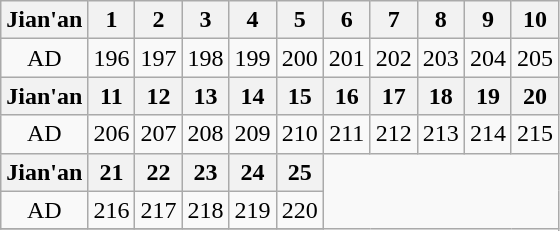<table class="wikitable"  style="text-align:center;">
<tr>
<th>Jian'an</th>
<th>1</th>
<th>2</th>
<th>3</th>
<th>4</th>
<th>5</th>
<th>6</th>
<th>7</th>
<th>8</th>
<th>9</th>
<th>10</th>
</tr>
<tr>
<td>AD</td>
<td>196</td>
<td>197</td>
<td>198</td>
<td>199</td>
<td>200</td>
<td>201</td>
<td>202</td>
<td>203</td>
<td>204</td>
<td>205</td>
</tr>
<tr>
<th>Jian'an</th>
<th>11</th>
<th>12</th>
<th>13</th>
<th>14</th>
<th>15</th>
<th>16</th>
<th>17</th>
<th>18</th>
<th>19</th>
<th>20</th>
</tr>
<tr>
<td>AD</td>
<td>206</td>
<td>207</td>
<td>208</td>
<td>209</td>
<td>210</td>
<td>211</td>
<td>212</td>
<td>213</td>
<td>214</td>
<td>215</td>
</tr>
<tr>
<th>Jian'an</th>
<th>21</th>
<th>22</th>
<th>23</th>
<th>24</th>
<th>25</th>
</tr>
<tr>
<td>AD</td>
<td>216</td>
<td>217</td>
<td>218</td>
<td>219</td>
<td>220</td>
</tr>
<tr>
</tr>
</table>
